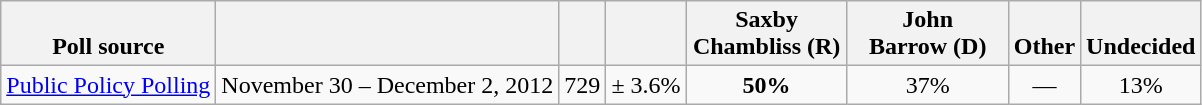<table class="wikitable" style="text-align:center">
<tr valign= bottom>
<th>Poll source</th>
<th></th>
<th></th>
<th></th>
<th style="width:100px;">Saxby<br>Chambliss (R)</th>
<th style="width:100px;">John<br>Barrow (D)</th>
<th>Other</th>
<th>Undecided</th>
</tr>
<tr>
<td align=left><a href='#'>Public Policy Polling</a></td>
<td>November 30 – December 2, 2012</td>
<td>729</td>
<td>± 3.6%</td>
<td><strong>50%</strong></td>
<td>37%</td>
<td>—</td>
<td>13%</td>
</tr>
</table>
